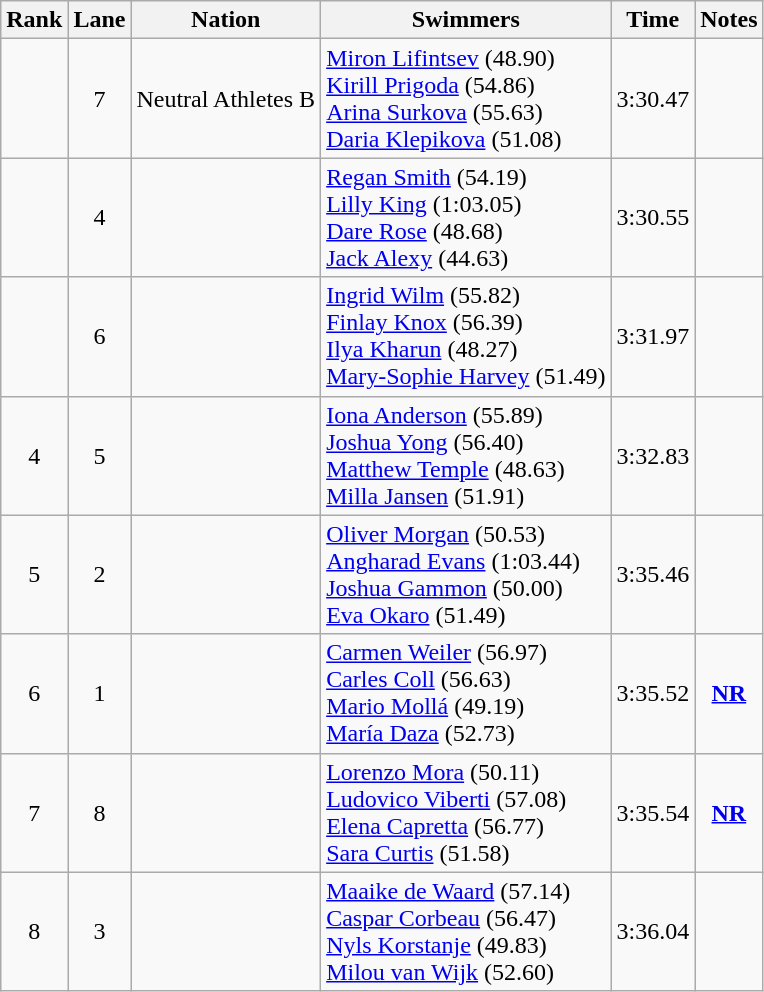<table class="wikitable sortable" style="text-align:center">
<tr>
<th>Rank</th>
<th>Lane</th>
<th>Nation</th>
<th>Swimmers</th>
<th>Time</th>
<th>Notes</th>
</tr>
<tr>
<td></td>
<td>7</td>
<td align=left> Neutral Athletes B</td>
<td align=left><a href='#'>Miron Lifintsev</a> (48.90)<br><a href='#'>Kirill Prigoda</a> (54.86)<br><a href='#'>Arina Surkova</a> (55.63)<br><a href='#'>Daria Klepikova</a> (51.08)</td>
<td>3:30.47</td>
<td></td>
</tr>
<tr>
<td></td>
<td>4</td>
<td align=left></td>
<td align=left><a href='#'>Regan Smith</a> (54.19)<br><a href='#'>Lilly King</a> (1:03.05)<br><a href='#'>Dare Rose</a> (48.68)<br><a href='#'>Jack Alexy</a> (44.63)</td>
<td>3:30.55</td>
<td></td>
</tr>
<tr>
<td></td>
<td>6</td>
<td align=left></td>
<td align=left><a href='#'>Ingrid Wilm</a> (55.82)<br><a href='#'>Finlay Knox</a> (56.39)<br><a href='#'>Ilya Kharun</a> (48.27)<br><a href='#'>Mary-Sophie Harvey</a> (51.49)</td>
<td>3:31.97</td>
<td></td>
</tr>
<tr>
<td>4</td>
<td>5</td>
<td align=left></td>
<td align=left><a href='#'>Iona Anderson</a> (55.89)<br><a href='#'>Joshua Yong</a> (56.40)<br><a href='#'>Matthew Temple</a> (48.63)<br><a href='#'>Milla Jansen</a> (51.91)</td>
<td>3:32.83</td>
<td></td>
</tr>
<tr>
<td>5</td>
<td>2</td>
<td align=left></td>
<td align=left><a href='#'>Oliver Morgan</a> (50.53)<br><a href='#'>Angharad Evans</a> (1:03.44)<br><a href='#'>Joshua Gammon</a> (50.00)<br><a href='#'>Eva Okaro</a> (51.49)</td>
<td>3:35.46</td>
<td></td>
</tr>
<tr>
<td>6</td>
<td>1</td>
<td align=left></td>
<td align=left><a href='#'>Carmen Weiler</a> (56.97)<br><a href='#'>Carles Coll</a> (56.63)<br><a href='#'>Mario Mollá</a> (49.19)<br><a href='#'>María Daza</a> (52.73)</td>
<td>3:35.52</td>
<td><strong><a href='#'>NR</a></strong></td>
</tr>
<tr>
<td>7</td>
<td>8</td>
<td align=left></td>
<td align=left><a href='#'>Lorenzo Mora</a> (50.11)<br><a href='#'>Ludovico Viberti</a> (57.08)<br><a href='#'>Elena Capretta</a> (56.77)<br><a href='#'>Sara Curtis</a> (51.58)</td>
<td>3:35.54</td>
<td><strong><a href='#'>NR</a></strong></td>
</tr>
<tr>
<td>8</td>
<td>3</td>
<td align=left></td>
<td align=left><a href='#'>Maaike de Waard</a> (57.14)<br><a href='#'>Caspar Corbeau</a> (56.47)<br><a href='#'>Nyls Korstanje</a> (49.83)<br><a href='#'>Milou van Wijk</a> (52.60)</td>
<td>3:36.04</td>
<td></td>
</tr>
</table>
